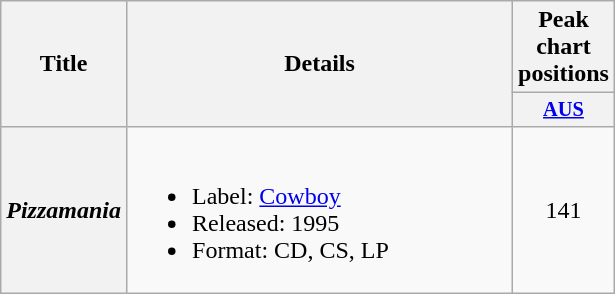<table class="wikitable plainrowheaders">
<tr>
<th rowspan="2">Title</th>
<th rowspan="2" width="250">Details</th>
<th rowspan="1">Peak chart positions</th>
</tr>
<tr>
<th scope="col" style="width:3em; font-size:85%"><a href='#'>AUS</a><br></th>
</tr>
<tr>
<th scope="row"><em>Pizzamania</em></th>
<td><br><ul><li>Label: <a href='#'>Cowboy</a></li><li>Released: 1995</li><li>Format: CD, CS, LP</li></ul></td>
<td text align="center">141</td>
</tr>
</table>
